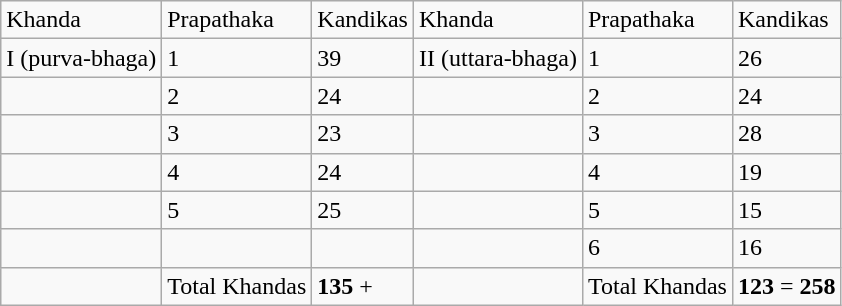<table class="wikitable">
<tr>
<td>Khanda</td>
<td>Prapathaka</td>
<td>Kandikas</td>
<td>Khanda</td>
<td>Prapathaka</td>
<td>Kandikas</td>
</tr>
<tr>
<td>I  (purva-bhaga)</td>
<td>1</td>
<td>39</td>
<td>II (uttara-bhaga)</td>
<td>1</td>
<td>26</td>
</tr>
<tr>
<td></td>
<td>2</td>
<td>24</td>
<td></td>
<td>2</td>
<td>24</td>
</tr>
<tr>
<td></td>
<td>3</td>
<td>23</td>
<td></td>
<td>3</td>
<td>28</td>
</tr>
<tr>
<td></td>
<td>4</td>
<td>24</td>
<td></td>
<td>4</td>
<td>19</td>
</tr>
<tr>
<td></td>
<td>5</td>
<td>25</td>
<td></td>
<td>5</td>
<td>15</td>
</tr>
<tr>
<td></td>
<td></td>
<td></td>
<td></td>
<td>6</td>
<td>16</td>
</tr>
<tr>
<td></td>
<td>Total Khandas</td>
<td><strong>135</strong>  +</td>
<td></td>
<td>Total Khandas</td>
<td><strong>123</strong> = <strong>258</strong></td>
</tr>
</table>
